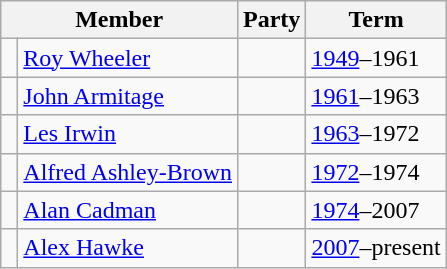<table class="wikitable">
<tr>
<th colspan="2">Member</th>
<th>Party</th>
<th>Term</th>
</tr>
<tr>
<td> </td>
<td><a href='#'>Roy Wheeler</a></td>
<td></td>
<td><a href='#'>1949</a>–1961</td>
</tr>
<tr>
<td> </td>
<td><a href='#'>John Armitage</a></td>
<td></td>
<td><a href='#'>1961</a>–1963</td>
</tr>
<tr>
<td> </td>
<td><a href='#'>Les Irwin</a></td>
<td></td>
<td><a href='#'>1963</a>–1972</td>
</tr>
<tr>
<td> </td>
<td><a href='#'>Alfred Ashley-Brown</a></td>
<td></td>
<td><a href='#'>1972</a>–1974</td>
</tr>
<tr>
<td> </td>
<td><a href='#'>Alan Cadman</a></td>
<td></td>
<td><a href='#'>1974</a>–2007</td>
</tr>
<tr>
<td> </td>
<td><a href='#'>Alex Hawke</a></td>
<td></td>
<td><a href='#'>2007</a>–present</td>
</tr>
</table>
